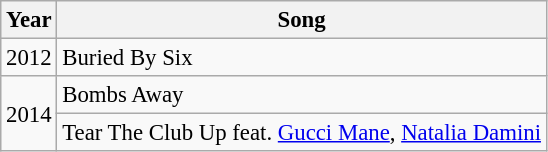<table class="wikitable" style="font-size: 95%;">
<tr>
<th>Year</th>
<th>Song</th>
</tr>
<tr>
<td rowspan="1">2012</td>
<td>Buried By Six</td>
</tr>
<tr>
<td rowspan="2">2014</td>
<td>Bombs Away</td>
</tr>
<tr>
<td>Tear The Club Up feat. <a href='#'>Gucci Mane</a>, <a href='#'>Natalia Damini</a></td>
</tr>
</table>
